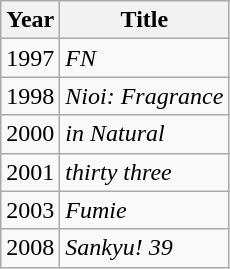<table class="wikitable">
<tr>
<th>Year</th>
<th>Title</th>
</tr>
<tr>
<td>1997</td>
<td><em>FN</em></td>
</tr>
<tr>
<td>1998</td>
<td><em>Nioi: Fragrance</em></td>
</tr>
<tr>
<td>2000</td>
<td><em>in Natural</em></td>
</tr>
<tr>
<td>2001</td>
<td><em>thirty three</em></td>
</tr>
<tr>
<td>2003</td>
<td><em>Fumie</em></td>
</tr>
<tr>
<td>2008</td>
<td><em>Sankyu! 39</em></td>
</tr>
</table>
